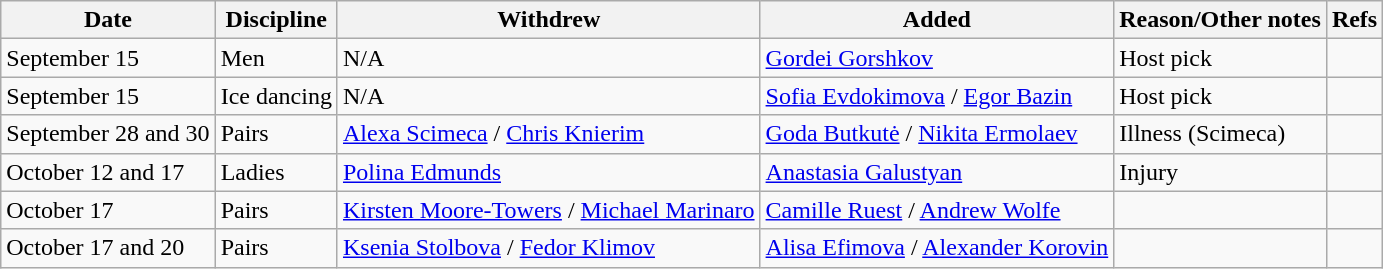<table class="wikitable sortable">
<tr>
<th>Date</th>
<th>Discipline</th>
<th>Withdrew</th>
<th>Added</th>
<th>Reason/Other notes</th>
<th>Refs</th>
</tr>
<tr>
<td>September 15</td>
<td>Men</td>
<td>N/A</td>
<td> <a href='#'>Gordei Gorshkov</a></td>
<td>Host pick</td>
<td></td>
</tr>
<tr>
<td>September 15</td>
<td>Ice dancing</td>
<td>N/A</td>
<td> <a href='#'>Sofia Evdokimova</a> / <a href='#'>Egor Bazin</a></td>
<td>Host pick</td>
<td></td>
</tr>
<tr>
<td>September 28 and 30</td>
<td>Pairs</td>
<td> <a href='#'>Alexa Scimeca</a> / <a href='#'>Chris Knierim</a></td>
<td> <a href='#'>Goda Butkutė</a> / <a href='#'>Nikita Ermolaev</a></td>
<td>Illness (Scimeca)</td>
<td></td>
</tr>
<tr>
<td>October 12 and 17</td>
<td>Ladies</td>
<td> <a href='#'>Polina Edmunds</a></td>
<td> <a href='#'>Anastasia Galustyan</a></td>
<td>Injury</td>
<td></td>
</tr>
<tr>
<td>October 17</td>
<td>Pairs</td>
<td> <a href='#'>Kirsten Moore-Towers</a> / <a href='#'>Michael Marinaro</a></td>
<td> <a href='#'>Camille Ruest</a> / <a href='#'>Andrew Wolfe</a></td>
<td></td>
<td></td>
</tr>
<tr>
<td>October 17 and 20</td>
<td>Pairs</td>
<td> <a href='#'>Ksenia Stolbova</a> / <a href='#'>Fedor Klimov</a></td>
<td> <a href='#'>Alisa Efimova</a> / <a href='#'>Alexander Korovin</a></td>
<td></td>
<td></td>
</tr>
</table>
